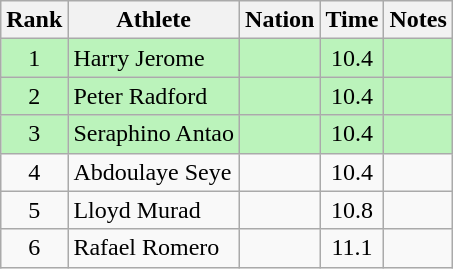<table class="wikitable sortable" style="text-align:center">
<tr>
<th>Rank</th>
<th>Athlete</th>
<th>Nation</th>
<th>Time</th>
<th>Notes</th>
</tr>
<tr bgcolor=bbf3bb>
<td>1</td>
<td align=left>Harry Jerome</td>
<td align=left></td>
<td>10.4</td>
<td></td>
</tr>
<tr bgcolor=bbf3bb>
<td>2</td>
<td align=left>Peter Radford</td>
<td align=left></td>
<td>10.4</td>
<td></td>
</tr>
<tr bgcolor=bbf3bb>
<td>3</td>
<td align=left>Seraphino Antao</td>
<td align=left></td>
<td>10.4</td>
<td></td>
</tr>
<tr>
<td>4</td>
<td align=left>Abdoulaye Seye</td>
<td align=left></td>
<td>10.4</td>
<td></td>
</tr>
<tr>
<td>5</td>
<td align=left>Lloyd Murad</td>
<td align=left></td>
<td>10.8</td>
<td></td>
</tr>
<tr>
<td>6</td>
<td align=left>Rafael Romero</td>
<td align=left></td>
<td>11.1</td>
<td></td>
</tr>
</table>
